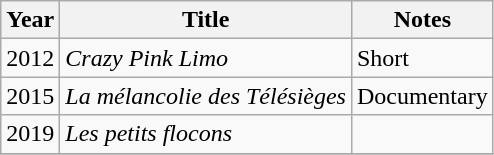<table class="wikitable sortable">
<tr>
<th>Year</th>
<th>Title</th>
<th class="unsortable">Notes</th>
</tr>
<tr>
<td>2012</td>
<td><em>Crazy Pink Limo</em></td>
<td>Short</td>
</tr>
<tr>
<td>2015</td>
<td><em>La mélancolie des Télésièges</em></td>
<td>Documentary</td>
</tr>
<tr>
<td>2019</td>
<td><em>Les petits flocons</em></td>
<td></td>
</tr>
<tr>
</tr>
</table>
